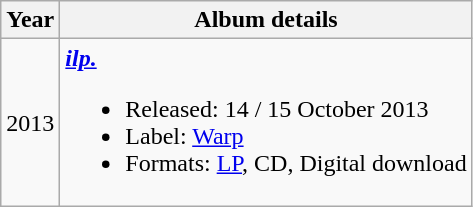<table class="wikitable" style="text-align:center;">
<tr>
<th>Year</th>
<th>Album details</th>
</tr>
<tr>
<td rowspan="1">2013</td>
<td align="left"><strong><em><a href='#'>ilp.</a></em></strong><br><ul><li>Released: 14 / 15 October 2013</li><li>Label: <a href='#'>Warp</a></li><li>Formats: <a href='#'>LP</a>, CD, Digital download</li></ul></td>
</tr>
</table>
